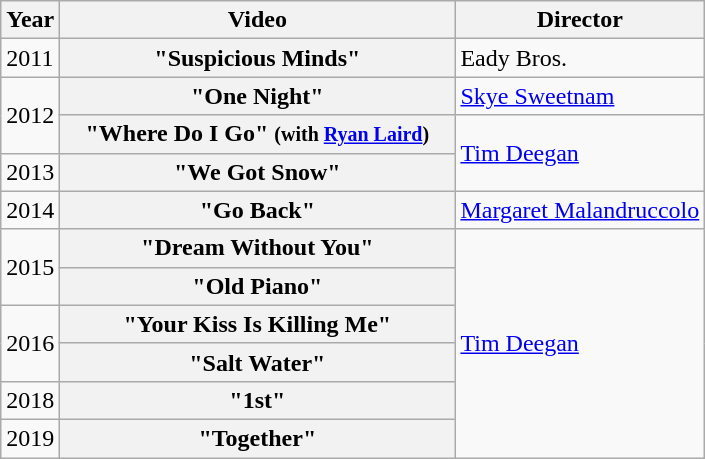<table class="wikitable plainrowheaders">
<tr>
<th>Year</th>
<th style="width:16em;">Video</th>
<th>Director</th>
</tr>
<tr>
<td>2011</td>
<th scope="row">"Suspicious Minds"</th>
<td>Eady Bros.</td>
</tr>
<tr>
<td rowspan="2">2012</td>
<th scope="row">"One Night"</th>
<td><a href='#'>Skye Sweetnam</a></td>
</tr>
<tr>
<th scope="row">"Where Do I Go" <small>(with <a href='#'>Ryan Laird</a>)</small></th>
<td rowspan="2"><a href='#'>Tim Deegan</a></td>
</tr>
<tr>
<td>2013</td>
<th scope="row">"We Got Snow"</th>
</tr>
<tr>
<td>2014</td>
<th scope="row">"Go Back"</th>
<td><a href='#'>Margaret Malandruccolo</a></td>
</tr>
<tr>
<td rowspan="2">2015</td>
<th scope="row">"Dream Without You"</th>
<td rowspan="6"><a href='#'>Tim Deegan</a></td>
</tr>
<tr>
<th scope="row">"Old Piano"</th>
</tr>
<tr>
<td rowspan="2">2016</td>
<th scope="row">"Your Kiss Is Killing Me"</th>
</tr>
<tr>
<th scope="row">"Salt Water"</th>
</tr>
<tr>
<td>2018</td>
<th scope="row">"1st"</th>
</tr>
<tr>
<td>2019</td>
<th scope="row">"Together"</th>
</tr>
</table>
